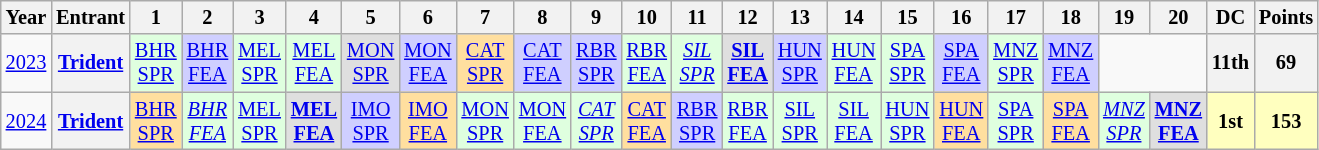<table class="wikitable" style="text-align:center; font-size:85%">
<tr>
<th>Year</th>
<th>Entrant</th>
<th>1</th>
<th>2</th>
<th>3</th>
<th>4</th>
<th>5</th>
<th>6</th>
<th>7</th>
<th>8</th>
<th>9</th>
<th>10</th>
<th>11</th>
<th>12</th>
<th>13</th>
<th>14</th>
<th>15</th>
<th>16</th>
<th>17</th>
<th>18</th>
<th>19</th>
<th>20</th>
<th>DC</th>
<th>Points</th>
</tr>
<tr>
<td><a href='#'>2023</a></td>
<th nowrap><a href='#'>Trident</a></th>
<td style="background:#DFFFDF;"><a href='#'>BHR<br>SPR</a><br></td>
<td style="background:#CFCFFF;"><a href='#'>BHR<br>FEA</a><br></td>
<td style="background:#DFFFDF;"><a href='#'>MEL<br>SPR</a><br></td>
<td style="background:#DFFFDF;"><a href='#'>MEL<br>FEA</a><br></td>
<td style="background:#DFDFDF;"><a href='#'>MON<br>SPR</a><br></td>
<td style="background:#CFCFFF;"><a href='#'>MON<br>FEA</a><br></td>
<td style="background:#FFDF9F;"><a href='#'>CAT<br>SPR</a><br></td>
<td style="background:#CFCFFF;"><a href='#'>CAT<br>FEA</a><br></td>
<td style="background:#CFCFFF;"><a href='#'>RBR<br>SPR</a><br></td>
<td style="background:#DFFFDF;"><a href='#'>RBR<br>FEA</a><br></td>
<td style="background:#DFFFDF;"><em><a href='#'>SIL<br>SPR</a></em><br></td>
<td style="background:#DFDFDF;"><strong><a href='#'>SIL<br>FEA</a></strong><br></td>
<td style="background:#CFCFFF;"><a href='#'>HUN<br>SPR</a><br></td>
<td style="background:#DFFFDF;"><a href='#'>HUN<br>FEA</a><br></td>
<td style="background:#DFFFDF;"><a href='#'>SPA<br>SPR</a><br></td>
<td style="background:#CFCFFF;"><a href='#'>SPA<br>FEA</a><br></td>
<td style="background:#DFFFDF;"><a href='#'>MNZ<br>SPR</a><br></td>
<td style="background:#CFCFFF;"><a href='#'>MNZ<br>FEA</a><br></td>
<td colspan=2></td>
<th>11th</th>
<th>69</th>
</tr>
<tr>
<td><a href='#'>2024</a></td>
<th><a href='#'>Trident</a></th>
<td style="background:#FFDF9F;"><a href='#'>BHR<br>SPR</a><br></td>
<td style="background:#DFFFDF;"><em><a href='#'>BHR<br>FEA</a></em><br></td>
<td style="background:#DFFFDF;"><a href='#'>MEL<br>SPR</a><br></td>
<td style="background:#DFDFDF;"><strong><a href='#'>MEL<br>FEA</a></strong><br></td>
<td style="background:#CFCFFF;"><a href='#'>IMO<br>SPR</a><br></td>
<td style="background:#FFDF9F;"><a href='#'>IMO<br>FEA</a><br></td>
<td style="background:#DFFFDF;"><a href='#'>MON<br>SPR</a><br></td>
<td style="background:#DFFFDF;"><a href='#'>MON<br>FEA</a><br></td>
<td style="background:#DFFFDF;"><em><a href='#'>CAT<br>SPR</a></em><br></td>
<td style="background:#FFDF9F;"><a href='#'>CAT<br>FEA</a><br></td>
<td style="background:#CFCFFF;"><a href='#'>RBR<br>SPR</a><br></td>
<td style="background:#DFFFDF;"><a href='#'>RBR<br>FEA</a><br></td>
<td style="background:#DFFFDF;"><a href='#'>SIL<br>SPR</a><br></td>
<td style="background:#DFFFDF;"><a href='#'>SIL<br>FEA</a><br></td>
<td style="background:#DFFFDF;"><a href='#'>HUN<br>SPR</a><br></td>
<td style="background:#FFDF9F;"><a href='#'>HUN<br>FEA</a><br></td>
<td style="background:#DFFFDF;"><a href='#'>SPA<br>SPR</a><br></td>
<td style="background:#FFDF9F;"><a href='#'>SPA<br>FEA</a><br></td>
<td style="background:#DFFFDF;"><em><a href='#'>MNZ<br>SPR</a></em><br></td>
<td style="background:#DFDFDF;"><strong><a href='#'>MNZ<br>FEA</a></strong><br></td>
<th style="background:#FFFFBF;">1st</th>
<th style="background:#FFFFBF;">153</th>
</tr>
</table>
